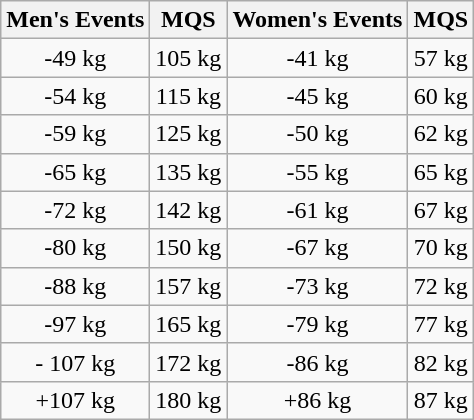<table class="wikitable">
<tr>
<th>Men's Events</th>
<th>MQS</th>
<th>Women's Events</th>
<th>MQS</th>
</tr>
<tr align=center>
<td>-49 kg</td>
<td>105 kg</td>
<td>-41 kg</td>
<td>57 kg</td>
</tr>
<tr align=center>
<td>-54 kg</td>
<td>115 kg</td>
<td>-45 kg</td>
<td>60 kg</td>
</tr>
<tr align=center>
<td>-59 kg</td>
<td>125 kg</td>
<td>-50 kg</td>
<td>62 kg</td>
</tr>
<tr align=center>
<td>-65 kg</td>
<td>135 kg</td>
<td>-55 kg</td>
<td>65 kg</td>
</tr>
<tr align=center>
<td>-72 kg</td>
<td>142 kg</td>
<td>-61 kg</td>
<td>67 kg</td>
</tr>
<tr align=center>
<td>-80 kg</td>
<td>150 kg</td>
<td>-67 kg</td>
<td>70 kg</td>
</tr>
<tr align=center>
<td>-88 kg</td>
<td>157 kg</td>
<td>-73 kg</td>
<td>72 kg</td>
</tr>
<tr align=center>
<td>-97 kg</td>
<td>165 kg</td>
<td>-79 kg</td>
<td>77 kg</td>
</tr>
<tr align=center>
<td>- 107 kg</td>
<td>172 kg</td>
<td>-86 kg</td>
<td>82 kg</td>
</tr>
<tr align=center>
<td>+107 kg</td>
<td>180 kg</td>
<td>+86 kg</td>
<td>87 kg</td>
</tr>
</table>
